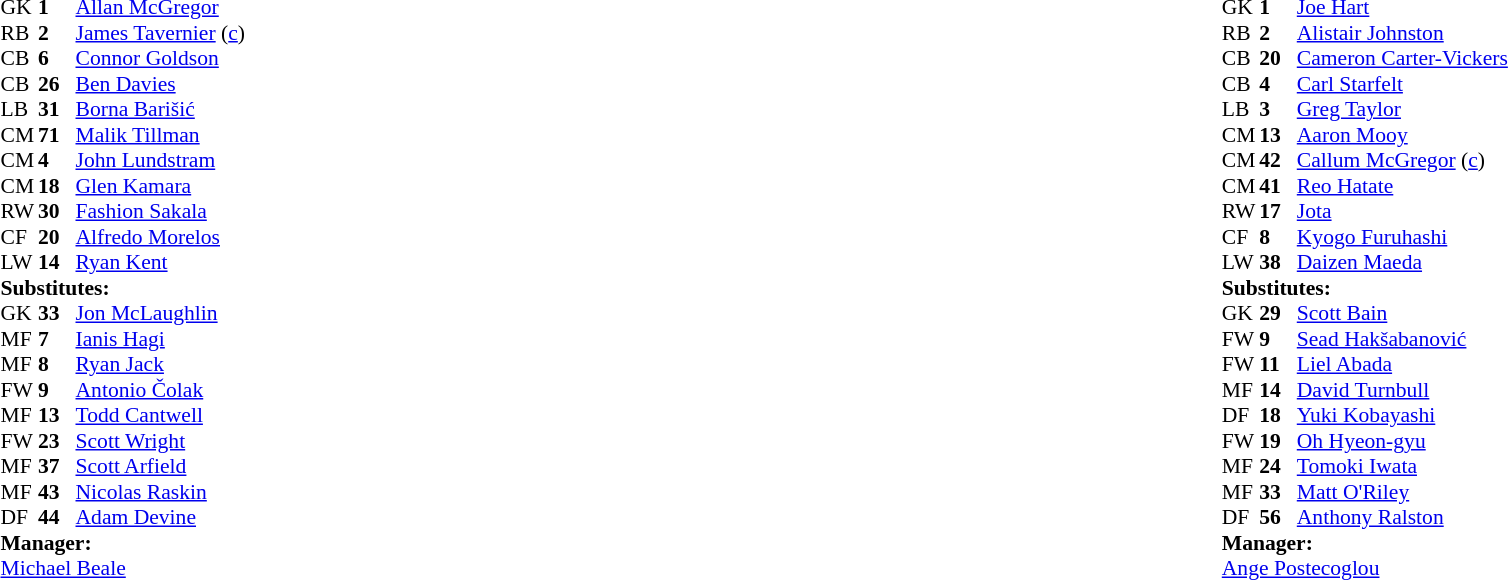<table style="width:100%;">
<tr>
<td style="vertical-align:top; width:40%;"><br><table style="font-size: 90%" cellspacing="0" cellpadding="0">
<tr>
<th width="25"></th>
<th width="25"></th>
</tr>
<tr>
<td>GK</td>
<td><strong>1</strong></td>
<td> <a href='#'>Allan McGregor</a></td>
</tr>
<tr>
<td>RB</td>
<td><strong>2</strong></td>
<td> <a href='#'>James Tavernier</a> (<a href='#'>c</a>)</td>
</tr>
<tr>
<td>CB</td>
<td><strong>6</strong></td>
<td> <a href='#'>Connor Goldson</a></td>
</tr>
<tr>
<td>CB</td>
<td><strong>26</strong></td>
<td> <a href='#'>Ben Davies</a></td>
</tr>
<tr>
<td>LB</td>
<td><strong>31</strong></td>
<td> <a href='#'>Borna Barišić</a></td>
<td></td>
</tr>
<tr>
<td>CM</td>
<td><strong>71</strong></td>
<td> <a href='#'>Malik Tillman</a></td>
<td></td>
<td></td>
</tr>
<tr>
<td>CM</td>
<td><strong>4</strong></td>
<td> <a href='#'>John Lundstram</a></td>
<td></td>
<td></td>
</tr>
<tr>
<td>CM</td>
<td><strong>18</strong></td>
<td> <a href='#'>Glen Kamara</a></td>
<td></td>
<td></td>
</tr>
<tr>
<td>RW</td>
<td><strong>30</strong></td>
<td> <a href='#'>Fashion Sakala</a></td>
<td></td>
<td></td>
</tr>
<tr>
<td>CF</td>
<td><strong>20</strong></td>
<td> <a href='#'>Alfredo Morelos</a></td>
<td></td>
<td></td>
</tr>
<tr>
<td>LW</td>
<td><strong>14</strong></td>
<td> <a href='#'>Ryan Kent</a></td>
<td></td>
</tr>
<tr>
<td colspan=4><strong>Substitutes:</strong></td>
</tr>
<tr>
<td>GK</td>
<td><strong>33</strong></td>
<td> <a href='#'>Jon McLaughlin</a></td>
</tr>
<tr>
<td>MF</td>
<td><strong>7</strong></td>
<td> <a href='#'>Ianis Hagi</a></td>
</tr>
<tr>
<td>MF</td>
<td><strong>8</strong></td>
<td> <a href='#'>Ryan Jack</a></td>
<td></td>
<td></td>
</tr>
<tr>
<td>FW</td>
<td><strong>9</strong></td>
<td> <a href='#'>Antonio Čolak</a></td>
<td></td>
<td></td>
</tr>
<tr>
<td>MF</td>
<td><strong>13</strong></td>
<td> <a href='#'>Todd Cantwell</a></td>
<td></td>
<td></td>
</tr>
<tr>
<td>FW</td>
<td><strong>23</strong></td>
<td> <a href='#'>Scott Wright</a></td>
<td></td>
<td></td>
</tr>
<tr>
<td>MF</td>
<td><strong>37</strong></td>
<td> <a href='#'>Scott Arfield</a></td>
</tr>
<tr>
<td>MF</td>
<td><strong>43</strong></td>
<td> <a href='#'>Nicolas Raskin</a></td>
<td></td>
<td></td>
</tr>
<tr>
<td>DF</td>
<td><strong>44</strong></td>
<td> <a href='#'>Adam Devine</a></td>
</tr>
<tr>
<td colspan=4><strong>Manager:</strong></td>
</tr>
<tr>
<td colspan="4"> <a href='#'>Michael Beale</a></td>
</tr>
</table>
</td>
<td style="vertical-align:top; width:50%;"><br><table style="font-size: 90%;margin:auto;" cellspacing="0" cellpadding="0">
<tr>
<th width="25"></th>
<th width="25"></th>
</tr>
<tr>
<td>GK</td>
<td><strong>1</strong></td>
<td> <a href='#'>Joe Hart</a></td>
</tr>
<tr>
<td>RB</td>
<td><strong>2</strong></td>
<td> <a href='#'>Alistair Johnston</a></td>
<td></td>
</tr>
<tr>
<td>CB</td>
<td><strong>20</strong></td>
<td> <a href='#'>Cameron Carter-Vickers</a></td>
</tr>
<tr>
<td>CB</td>
<td><strong>4</strong></td>
<td> <a href='#'>Carl Starfelt</a></td>
</tr>
<tr>
<td>LB</td>
<td><strong>3</strong></td>
<td> <a href='#'>Greg Taylor</a></td>
<td></td>
</tr>
<tr>
<td>CM</td>
<td><strong>13</strong></td>
<td> <a href='#'>Aaron Mooy</a></td>
<td></td>
<td></td>
</tr>
<tr>
<td>CM</td>
<td><strong>42</strong></td>
<td> <a href='#'>Callum McGregor</a> (<a href='#'>c</a>)</td>
</tr>
<tr>
<td>CM</td>
<td><strong>41</strong></td>
<td> <a href='#'>Reo Hatate</a></td>
<td></td>
<td></td>
</tr>
<tr>
<td>RW</td>
<td><strong>17</strong></td>
<td> <a href='#'>Jota</a></td>
<td></td>
<td></td>
</tr>
<tr>
<td>CF</td>
<td><strong>8</strong></td>
<td> <a href='#'>Kyogo Furuhashi</a></td>
<td></td>
<td></td>
</tr>
<tr>
<td>LW</td>
<td><strong>38</strong></td>
<td> <a href='#'>Daizen Maeda</a></td>
<td></td>
<td></td>
</tr>
<tr>
<td colspan=4><strong>Substitutes:</strong></td>
</tr>
<tr>
<td>GK</td>
<td><strong>29</strong></td>
<td> <a href='#'>Scott Bain</a></td>
</tr>
<tr>
<td>FW</td>
<td><strong>9</strong></td>
<td> <a href='#'>Sead Hakšabanović</a></td>
<td></td>
<td></td>
</tr>
<tr>
<td>FW</td>
<td><strong>11</strong></td>
<td> <a href='#'>Liel Abada</a></td>
<td></td>
<td></td>
</tr>
<tr>
<td>MF</td>
<td><strong>14</strong></td>
<td> <a href='#'>David Turnbull</a></td>
</tr>
<tr>
<td>DF</td>
<td><strong>18</strong></td>
<td> <a href='#'>Yuki Kobayashi</a></td>
</tr>
<tr>
<td>FW</td>
<td><strong>19</strong></td>
<td> <a href='#'>Oh Hyeon-gyu</a></td>
<td></td>
<td></td>
</tr>
<tr>
<td>MF</td>
<td><strong>24</strong></td>
<td> <a href='#'>Tomoki Iwata</a></td>
<td></td>
<td></td>
</tr>
<tr>
<td>MF</td>
<td><strong>33</strong></td>
<td> <a href='#'>Matt O'Riley</a></td>
<td></td>
<td></td>
</tr>
<tr>
<td>DF</td>
<td><strong>56</strong></td>
<td> <a href='#'>Anthony Ralston</a></td>
</tr>
<tr>
<td colspan=4><strong>Manager:</strong></td>
</tr>
<tr>
<td colspan="4"> <a href='#'>Ange Postecoglou</a></td>
</tr>
</table>
</td>
</tr>
</table>
